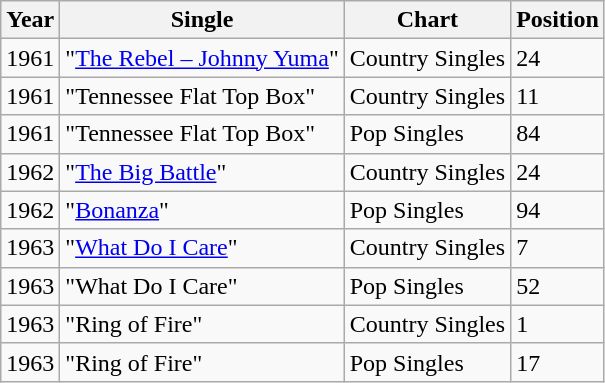<table class="wikitable">
<tr>
<th align="left">Year</th>
<th align="left">Single</th>
<th align="left">Chart</th>
<th align="left">Position</th>
</tr>
<tr>
<td align="left">1961</td>
<td align="left">"<a href='#'>The Rebel – Johnny Yuma</a>"</td>
<td align="left">Country Singles</td>
<td align="left">24</td>
</tr>
<tr>
<td align="left">1961</td>
<td align="left">"Tennessee Flat Top Box"</td>
<td align="left">Country Singles</td>
<td align="left">11</td>
</tr>
<tr>
<td align="left">1961</td>
<td align="left">"Tennessee Flat Top Box"</td>
<td align="left">Pop Singles</td>
<td align="left">84</td>
</tr>
<tr>
<td align="left">1962</td>
<td align="left">"<a href='#'>The Big Battle</a>"</td>
<td align="left">Country Singles</td>
<td align="left">24</td>
</tr>
<tr>
<td align="left">1962</td>
<td align="left">"<a href='#'>Bonanza</a>"</td>
<td align="left">Pop Singles</td>
<td align="left">94</td>
</tr>
<tr>
<td align="left">1963</td>
<td align="left">"<a href='#'>What Do I Care</a>"</td>
<td align="left">Country Singles</td>
<td align="left">7</td>
</tr>
<tr>
<td align="left">1963</td>
<td align="left">"What Do I Care"</td>
<td align="left">Pop Singles</td>
<td align="left">52</td>
</tr>
<tr>
<td align="left">1963</td>
<td align="left">"Ring of Fire"</td>
<td align="left">Country Singles</td>
<td align="left">1</td>
</tr>
<tr>
<td align="left">1963</td>
<td align="left">"Ring of Fire"</td>
<td align="left">Pop Singles</td>
<td align="left">17</td>
</tr>
</table>
